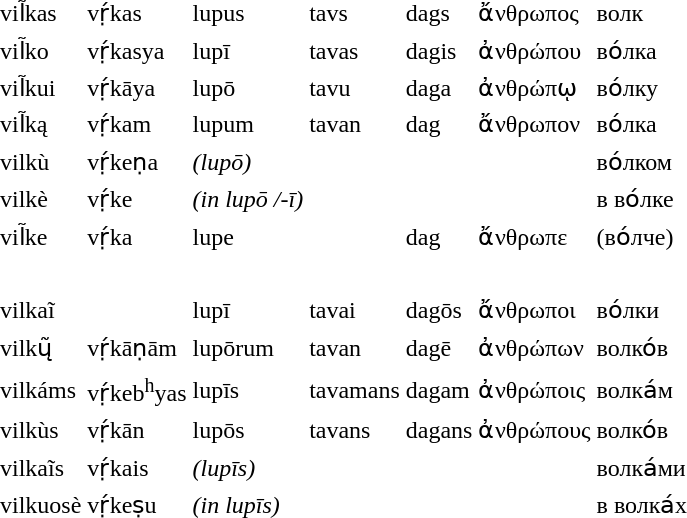<table class="toccolours" style="line-height: 1.3em; float:none; padding: 10px 15px 10px 15px;">
<tr>
<td style="padding: 0px 0px 10px 0px;"></td>
<td style="padding: 0px 0px 10px 0px;"></td>
<td></td>
<td style="padding: 0px 0px 10px 0px;"></td>
<td style="padding: 0px 0px 10px 0px;"></td>
<td style="padding: 0px 0px 10px 0px;"></td>
<td style="padding: 0px 0px 10px 0px;"></td>
</tr>
<tr>
<td>vil̃kas</td>
<td>vṛ́kas</td>
<td>lupus</td>
<td>tavs</td>
<td>dags</td>
<td>ἄνθρωπος</td>
<td>волк</td>
</tr>
<tr>
<td>vil̃ko</td>
<td>vṛ́kasya</td>
<td>lupī</td>
<td>tavas</td>
<td>dagis</td>
<td>ἀνθρώπου</td>
<td>во́лка</td>
</tr>
<tr>
<td>vil̃kui</td>
<td>vṛ́kāya</td>
<td>lupō</td>
<td>tavu</td>
<td>daga</td>
<td>ἀνθρώπῳ</td>
<td>во́лку</td>
</tr>
<tr>
<td>vil̃ką</td>
<td>vṛ́kam</td>
<td>lupum</td>
<td>tavan</td>
<td>dag</td>
<td>ἄνθρωπον</td>
<td>во́лка</td>
</tr>
<tr>
<td>vilkù</td>
<td>vṛ́keṇa</td>
<td><em>(lupō)</em></td>
<td></td>
<td></td>
<td></td>
<td>во́лком</td>
</tr>
<tr>
<td>vilkè</td>
<td>vṛ́ke</td>
<td><em>(in lupō /-ī)</em></td>
<td></td>
<td></td>
<td></td>
<td>в во́лке</td>
</tr>
<tr>
<td>vil̃ke</td>
<td>vṛ́ka</td>
<td>lupe</td>
<td></td>
<td>dag</td>
<td>ἄνθρωπε</td>
<td>(во́лче)</td>
</tr>
<tr>
<td> </td>
</tr>
<tr>
<td>vilkaĩ</td>
<td></td>
<td>lupī</td>
<td>tavai</td>
<td>dagōs</td>
<td>ἄνθρωποι</td>
<td>во́лки</td>
</tr>
<tr>
<td>vilkų̃</td>
<td>vṛ́kāṇām</td>
<td>lupōrum</td>
<td>tavan</td>
<td>dagē</td>
<td>ἀνθρώπων</td>
<td>волко́в</td>
</tr>
<tr>
<td>vilkáms</td>
<td>vṛ́keb<sup>h</sup>yas</td>
<td>lupīs</td>
<td>tavamans</td>
<td>dagam</td>
<td>ἀνθρώποις</td>
<td>волка́м</td>
</tr>
<tr>
<td>vilkùs</td>
<td>vṛ́kān</td>
<td>lupōs</td>
<td>tavans</td>
<td>dagans</td>
<td>ἀνθρώπους</td>
<td>волко́в</td>
</tr>
<tr>
<td>vilkaĩs</td>
<td>vṛ́kais</td>
<td><em>(lupīs)</em></td>
<td></td>
<td></td>
<td></td>
<td>волка́ми</td>
</tr>
<tr>
<td>vilkuosè</td>
<td>vṛ́keṣu</td>
<td><em>(in lupīs)</em></td>
<td></td>
<td></td>
<td></td>
<td>в волка́х</td>
</tr>
</table>
